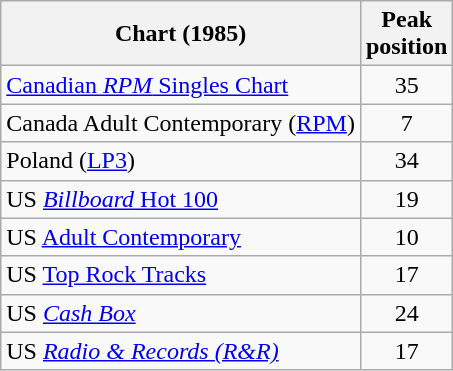<table class="wikitable sortable">
<tr>
<th>Chart (1985)</th>
<th>Peak<br>position</th>
</tr>
<tr>
<td><a href='#'>Canadian <em>RPM</em> Singles Chart</a></td>
<td align="center">35</td>
</tr>
<tr>
<td>Canada Adult Contemporary (<a href='#'>RPM</a>)</td>
<td align="center">7</td>
</tr>
<tr>
<td>Poland (<a href='#'>LP3</a>)</td>
<td align="center">34</td>
</tr>
<tr>
<td>US <a href='#'><em>Billboard</em> Hot 100</a></td>
<td align="center">19</td>
</tr>
<tr>
<td>US <a href='#'>Adult Contemporary</a></td>
<td align="center">10</td>
</tr>
<tr>
<td>US <a href='#'>Top Rock Tracks</a></td>
<td align="center">17</td>
</tr>
<tr>
<td>US <a href='#'><em>Cash Box</em></a></td>
<td align="center">24</td>
</tr>
<tr>
<td>US <em><a href='#'>Radio & Records (R&R)</a></em></td>
<td align="center">17</td>
</tr>
</table>
